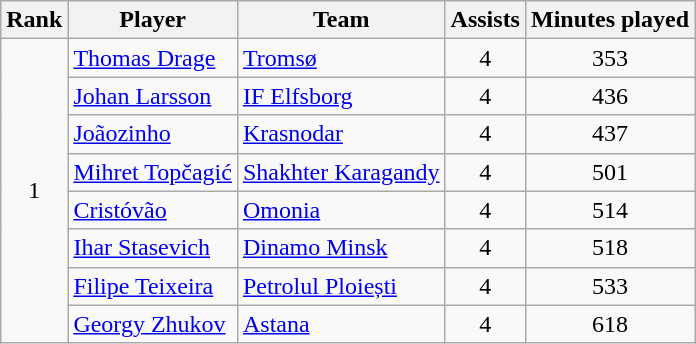<table class="wikitable" style="text-align:center">
<tr>
<th>Rank</th>
<th>Player</th>
<th>Team</th>
<th>Assists</th>
<th>Minutes played</th>
</tr>
<tr>
<td rowspan=8>1</td>
<td align=left> <a href='#'>Thomas Drage</a></td>
<td align=left> <a href='#'>Tromsø</a></td>
<td>4</td>
<td>353</td>
</tr>
<tr>
<td align=left> <a href='#'>Johan Larsson</a></td>
<td align=left> <a href='#'>IF Elfsborg</a></td>
<td>4</td>
<td>436</td>
</tr>
<tr>
<td align=left> <a href='#'>Joãozinho</a></td>
<td align=left> <a href='#'>Krasnodar</a></td>
<td>4</td>
<td>437</td>
</tr>
<tr>
<td align=left> <a href='#'>Mihret Topčagić</a></td>
<td align=left> <a href='#'>Shakhter Karagandy</a></td>
<td>4</td>
<td>501</td>
</tr>
<tr>
<td align=left> <a href='#'>Cristóvão</a></td>
<td align=left> <a href='#'>Omonia</a></td>
<td>4</td>
<td>514</td>
</tr>
<tr>
<td align=left> <a href='#'>Ihar Stasevich</a></td>
<td align=left> <a href='#'>Dinamo Minsk</a></td>
<td>4</td>
<td>518</td>
</tr>
<tr>
<td align=left> <a href='#'>Filipe Teixeira</a></td>
<td align=left> <a href='#'>Petrolul Ploiești</a></td>
<td>4</td>
<td>533</td>
</tr>
<tr>
<td align=left> <a href='#'>Georgy Zhukov</a></td>
<td align=left> <a href='#'>Astana</a></td>
<td>4</td>
<td>618</td>
</tr>
</table>
